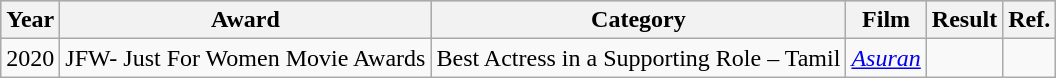<table class="wikitable sortable">
<tr style="background:#ccc; text-align:center;">
<th>Year</th>
<th>Award</th>
<th>Category</th>
<th>Film</th>
<th>Result</th>
<th>Ref.</th>
</tr>
<tr>
<td rowspan="2">2020</td>
<td>JFW- Just For Women Movie Awards</td>
<td>Best Actress in a Supporting Role – Tamil</td>
<td rowspan="7"><em><a href='#'>Asuran</a></em></td>
<td></td>
<td></td>
</tr>
</table>
